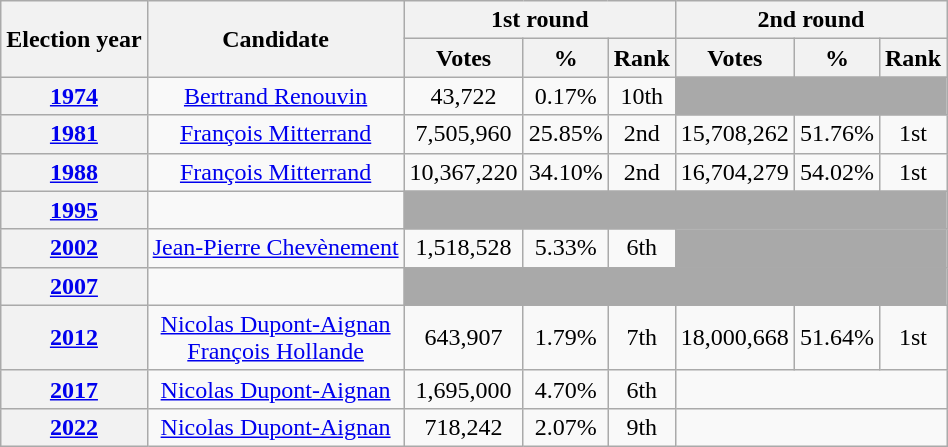<table class="wikitable" style="text-align:center;">
<tr>
<th rowspan="2">Election year</th>
<th rowspan="2">Candidate</th>
<th colspan="3">1st round</th>
<th colspan="3">2nd round</th>
</tr>
<tr>
<th>Votes</th>
<th>%</th>
<th>Rank</th>
<th>Votes</th>
<th>%</th>
<th>Rank</th>
</tr>
<tr>
<th><a href='#'>1974</a></th>
<td><a href='#'>Bertrand Renouvin</a></td>
<td>43,722</td>
<td>0.17%</td>
<td>10th</td>
<td colspan="3" style="background:darkGrey;"></td>
</tr>
<tr>
<th><a href='#'>1981</a></th>
<td><a href='#'>François Mitterrand</a> </td>
<td>7,505,960</td>
<td>25.85%</td>
<td>2nd</td>
<td>15,708,262</td>
<td>51.76%</td>
<td>1st</td>
</tr>
<tr>
<th><a href='#'>1988</a></th>
<td><a href='#'>François Mitterrand</a> </td>
<td>10,367,220</td>
<td>34.10%</td>
<td>2nd</td>
<td>16,704,279</td>
<td>54.02%</td>
<td>1st</td>
</tr>
<tr>
<th><a href='#'>1995</a></th>
<td></td>
<td colspan="6" rowspan="1" style="background:darkGrey;"></td>
</tr>
<tr>
<th><a href='#'>2002</a></th>
<td><a href='#'>Jean-Pierre Chevènement</a> </td>
<td>1,518,528</td>
<td>5.33%</td>
<td>6th</td>
<td colspan="3" style="background:darkGrey;"></td>
</tr>
<tr>
<th><a href='#'>2007</a></th>
<td></td>
<td colspan="6" style="background:darkGrey;"></td>
</tr>
<tr>
<th><a href='#'>2012</a></th>
<td><a href='#'>Nicolas Dupont-Aignan</a> <br><a href='#'>François Hollande</a> </td>
<td>643,907</td>
<td>1.79%</td>
<td>7th</td>
<td>18,000,668</td>
<td>51.64%</td>
<td>1st</td>
</tr>
<tr>
<th><a href='#'>2017</a></th>
<td><a href='#'>Nicolas Dupont-Aignan</a> </td>
<td>1,695,000</td>
<td>4.70%</td>
<td>6th</td>
<td colspan="6" rowspan="1" style="background:;"></td>
</tr>
<tr>
<th><a href='#'>2022</a></th>
<td><a href='#'>Nicolas Dupont-Aignan</a> </td>
<td>718,242</td>
<td>2.07%</td>
<td>9th</td>
<td colspan="6" rowspan="1" style="background:;"></td>
</tr>
</table>
